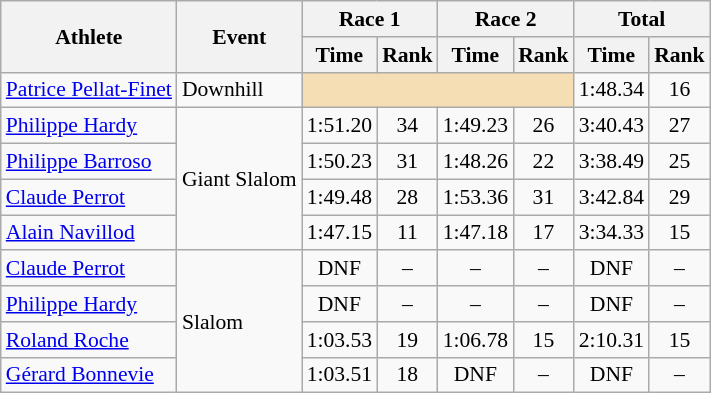<table class="wikitable" style="font-size:90%">
<tr>
<th rowspan="2">Athlete</th>
<th rowspan="2">Event</th>
<th colspan="2">Race 1</th>
<th colspan="2">Race 2</th>
<th colspan="2">Total</th>
</tr>
<tr>
<th>Time</th>
<th>Rank</th>
<th>Time</th>
<th>Rank</th>
<th>Time</th>
<th>Rank</th>
</tr>
<tr>
<td><a href='#'>Patrice Pellat-Finet</a></td>
<td>Downhill</td>
<td colspan="4" bgcolor="wheat"></td>
<td align="center">1:48.34</td>
<td align="center">16</td>
</tr>
<tr>
<td><a href='#'>Philippe Hardy</a></td>
<td rowspan="4">Giant Slalom</td>
<td align="center">1:51.20</td>
<td align="center">34</td>
<td align="center">1:49.23</td>
<td align="center">26</td>
<td align="center">3:40.43</td>
<td align="center">27</td>
</tr>
<tr>
<td><a href='#'>Philippe Barroso</a></td>
<td align="center">1:50.23</td>
<td align="center">31</td>
<td align="center">1:48.26</td>
<td align="center">22</td>
<td align="center">3:38.49</td>
<td align="center">25</td>
</tr>
<tr>
<td><a href='#'>Claude Perrot</a></td>
<td align="center">1:49.48</td>
<td align="center">28</td>
<td align="center">1:53.36</td>
<td align="center">31</td>
<td align="center">3:42.84</td>
<td align="center">29</td>
</tr>
<tr>
<td><a href='#'>Alain Navillod</a></td>
<td align="center">1:47.15</td>
<td align="center">11</td>
<td align="center">1:47.18</td>
<td align="center">17</td>
<td align="center">3:34.33</td>
<td align="center">15</td>
</tr>
<tr>
<td><a href='#'>Claude Perrot</a></td>
<td rowspan="4">Slalom</td>
<td align="center">DNF</td>
<td align="center">–</td>
<td align="center">–</td>
<td align="center">–</td>
<td align="center">DNF</td>
<td align="center">–</td>
</tr>
<tr>
<td><a href='#'>Philippe Hardy</a></td>
<td align="center">DNF</td>
<td align="center">–</td>
<td align="center">–</td>
<td align="center">–</td>
<td align="center">DNF</td>
<td align="center">–</td>
</tr>
<tr>
<td><a href='#'>Roland Roche</a></td>
<td align="center">1:03.53</td>
<td align="center">19</td>
<td align="center">1:06.78</td>
<td align="center">15</td>
<td align="center">2:10.31</td>
<td align="center">15</td>
</tr>
<tr>
<td><a href='#'>Gérard Bonnevie</a></td>
<td align="center">1:03.51</td>
<td align="center">18</td>
<td align="center">DNF</td>
<td align="center">–</td>
<td align="center">DNF</td>
<td align="center">–</td>
</tr>
</table>
